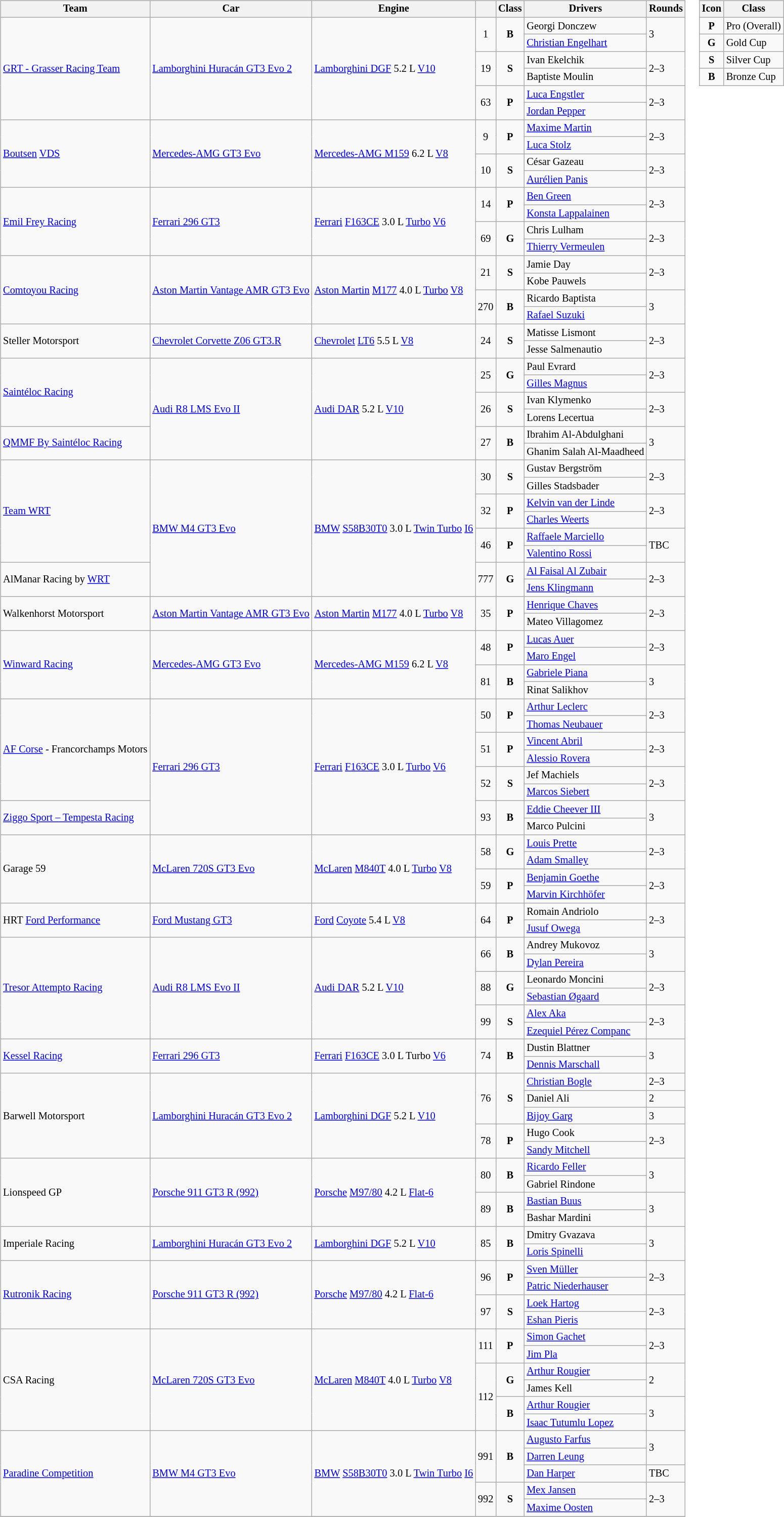<table>
<tr>
<td><br><table class="wikitable" style="font-size: 85%;">
<tr>
<th>Team</th>
<th>Car</th>
<th>Engine</th>
<th></th>
<th>Class</th>
<th>Drivers</th>
<th>Rounds</th>
</tr>
<tr>
<td rowspan="6"> <a href='#'>GRT - Grasser Racing Team</a></td>
<td rowspan="6"><a href='#'>Lamborghini Huracán GT3 Evo 2</a></td>
<td rowspan="6"><a href='#'>Lamborghini DGF</a> 5.2 L <a href='#'>V10</a></td>
<td rowspan="2" align="center">1</td>
<td rowspan="2" align="center"><strong><span>B</span></strong></td>
<td> Georgi Donczew</td>
<td rowspan="2">3</td>
</tr>
<tr>
<td> <a href='#'>Christian Engelhart</a></td>
</tr>
<tr>
<td rowspan="2" align="center">19</td>
<td rowspan="2" align="center"><strong><span>S</span></strong></td>
<td> Ivan Ekelchik</td>
<td rowspan="2">2–3</td>
</tr>
<tr>
<td> Baptiste Moulin</td>
</tr>
<tr>
<td rowspan="2" align="center">63</td>
<td rowspan="2" align="center"><strong><span>P</span></strong></td>
<td> <a href='#'>Luca Engstler</a></td>
<td rowspan="2">2–3</td>
</tr>
<tr>
<td> <a href='#'>Jordan Pepper</a></td>
</tr>
<tr>
<td rowspan="4"> <a href='#'>Boutsen</a> <a href='#'>VDS</a></td>
<td rowspan="4"><a href='#'>Mercedes-AMG GT3 Evo</a></td>
<td rowspan="4"><a href='#'>Mercedes-AMG M159</a> 6.2 L <a href='#'>V8</a></td>
<td rowspan="2" align="center">9</td>
<td rowspan="2" align="center"><strong><span>P</span></strong></td>
<td> <a href='#'>Maxime Martin</a></td>
<td rowspan="2">2–3</td>
</tr>
<tr>
<td> <a href='#'>Luca Stolz</a></td>
</tr>
<tr>
<td rowspan="2" align="center">10</td>
<td rowspan="2" align="center"><strong><span>S</span></strong></td>
<td> César Gazeau</td>
<td rowspan="2">2–3</td>
</tr>
<tr>
<td> <a href='#'>Aurélien Panis</a></td>
</tr>
<tr>
<td rowspan="4"> <a href='#'>Emil Frey Racing</a></td>
<td rowspan="4"><a href='#'>Ferrari 296 GT3</a></td>
<td rowspan="4"><a href='#'>Ferrari</a> <a href='#'>F163CE</a> 3.0 L <a href='#'>Turbo</a> <a href='#'>V6</a></td>
<td rowspan="2" align="center">14</td>
<td rowspan="2" align="center"><strong><span>P</span></strong></td>
<td> <a href='#'>Ben Green</a></td>
<td rowspan="2">2–3</td>
</tr>
<tr>
<td> <a href='#'>Konsta Lappalainen</a></td>
</tr>
<tr>
<td rowspan="2" align="center">69</td>
<td rowspan="2" align="center"><strong><span>G</span></strong></td>
<td> Chris Lulham</td>
<td rowspan="2">2–3</td>
</tr>
<tr>
<td> <a href='#'>Thierry Vermeulen</a></td>
</tr>
<tr>
<td rowspan="4"> <a href='#'>Comtoyou Racing</a></td>
<td rowspan="4"><a href='#'>Aston Martin Vantage AMR GT3 Evo</a></td>
<td rowspan="4"><a href='#'>Aston Martin</a> <a href='#'>M177</a> 4.0 L <a href='#'>Turbo</a> <a href='#'>V8</a></td>
<td rowspan="2" align="center">21</td>
<td rowspan="2" align="center"><strong><span>S</span></strong></td>
<td> Jamie Day</td>
<td rowspan="2">2–3</td>
</tr>
<tr>
<td> Kobe Pauwels</td>
</tr>
<tr>
<td rowspan="2" align="center">270</td>
<td rowspan="2" align="center"><strong><span>B</span></strong></td>
<td> Ricardo Baptista</td>
<td rowspan="2">3</td>
</tr>
<tr>
<td> <a href='#'>Rafael Suzuki</a></td>
</tr>
<tr>
<td rowspan="2"> Steller Motorsport</td>
<td rowspan="2"><a href='#'>Chevrolet Corvette Z06 GT3.R</a></td>
<td rowspan="2"><a href='#'>Chevrolet</a> <a href='#'>LT6</a> 5.5 L <a href='#'>V8</a></td>
<td rowspan="2" align="center">24</td>
<td rowspan="2" align="center"><strong><span>S</span></strong></td>
<td> Matisse Lismont</td>
<td rowspan="2">2–3</td>
</tr>
<tr>
<td> Jesse Salmenautio</td>
</tr>
<tr>
<td rowspan="4"> <a href='#'>Saintéloc Racing</a></td>
<td rowspan="6"><a href='#'>Audi R8 LMS Evo II</a></td>
<td rowspan="6"><a href='#'>Audi DAR</a> 5.2 L <a href='#'>V10</a></td>
<td rowspan="2" align="center">25</td>
<td rowspan="2" align="center"><strong><span>G</span></strong></td>
<td> Paul Evrard</td>
<td rowspan="2">2–3</td>
</tr>
<tr>
<td> <a href='#'>Gilles Magnus</a></td>
</tr>
<tr>
<td rowspan="2" align="center">26</td>
<td rowspan="2" align="center"><strong><span>S</span></strong></td>
<td> Ivan Klymenko</td>
<td rowspan="2">2–3</td>
</tr>
<tr>
<td> Lorens Lecertua</td>
</tr>
<tr>
<td rowspan="2"> <a href='#'>QMMF By Saintéloc Racing</a></td>
<td rowspan="2" align="center">27</td>
<td rowspan="2" align="center"><strong><span>B</span></strong></td>
<td> Ibrahim Al-Abdulghani</td>
<td rowspan="2">3</td>
</tr>
<tr>
<td> Ghanim Salah Al-Maadheed</td>
</tr>
<tr>
<td rowspan="6"> <a href='#'>Team WRT</a></td>
<td rowspan="8"><a href='#'>BMW M4 GT3 Evo</a></td>
<td rowspan="8"><a href='#'>BMW</a> <a href='#'>S58B30T0</a> 3.0 L <a href='#'>Twin Turbo</a> <a href='#'>I6</a></td>
<td rowspan="2" align="center">30</td>
<td rowspan="2" align="center"><strong><span>S</span></strong></td>
<td> Gustav Bergström</td>
<td rowspan="2">2–3</td>
</tr>
<tr>
<td> Gilles Stadsbader</td>
</tr>
<tr>
<td rowspan="2" align="center">32</td>
<td rowspan="2" align="center"><strong><span>P</span></strong></td>
<td> <a href='#'>Kelvin van der Linde</a></td>
<td rowspan="2">2–3</td>
</tr>
<tr>
<td> <a href='#'>Charles Weerts</a></td>
</tr>
<tr>
<td rowspan="2" align="center">46</td>
<td rowspan="2" align="center"><strong><span>P</span></strong></td>
<td> <a href='#'>Raffaele Marciello</a></td>
<td rowspan="2">TBC</td>
</tr>
<tr>
<td> <a href='#'>Valentino Rossi</a></td>
</tr>
<tr>
<td rowspan="2"> AlManar Racing by <a href='#'>WRT</a></td>
<td rowspan="2" align="center">777</td>
<td rowspan="2" align="center"><strong><span>G</span></strong></td>
<td> <a href='#'>Al Faisal Al Zubair</a></td>
<td rowspan="2">2–3</td>
</tr>
<tr>
<td> <a href='#'>Jens Klingmann</a></td>
</tr>
<tr>
<td rowspan="2"> Walkenhorst Motorsport</td>
<td rowspan="2"><a href='#'>Aston Martin Vantage AMR GT3 Evo</a></td>
<td rowspan="2"><a href='#'>Aston Martin</a> <a href='#'>M177</a> 4.0 L <a href='#'>Turbo</a> <a href='#'>V8</a></td>
<td rowspan="2" align="center">35</td>
<td rowspan="2" align="center"><strong><span>P</span></strong></td>
<td> <a href='#'>Henrique Chaves</a></td>
<td rowspan="2">2–3</td>
</tr>
<tr>
<td> Mateo Villagomez</td>
</tr>
<tr>
<td rowspan="4"> <a href='#'>Winward Racing</a></td>
<td rowspan="4"><a href='#'>Mercedes-AMG GT3 Evo</a></td>
<td rowspan="4"><a href='#'>Mercedes-AMG M159</a> 6.2 L <a href='#'>V8</a></td>
<td rowspan="2" align="center">48</td>
<td rowspan="2" align="center"><strong><span>P</span></strong></td>
<td> <a href='#'>Lucas Auer</a></td>
<td rowspan="2">2–3</td>
</tr>
<tr>
<td> <a href='#'>Maro Engel</a></td>
</tr>
<tr>
<td rowspan="2" align="center">81</td>
<td rowspan="2" align="center"><strong><span>B</span></strong></td>
<td> <a href='#'>Gabriele Piana</a></td>
<td rowspan="2">3</td>
</tr>
<tr>
<td> Rinat Salikhov</td>
</tr>
<tr>
<td rowspan="6"> <a href='#'>AF Corse</a> - Francorchamps Motors</td>
<td rowspan="8"><a href='#'>Ferrari 296 GT3</a></td>
<td rowspan="8"><a href='#'>Ferrari</a> <a href='#'>F163CE</a> 3.0 L <a href='#'>Turbo</a> <a href='#'>V6</a></td>
<td rowspan="2" align="center">50</td>
<td rowspan="2" align="center"><strong><span>P</span></strong></td>
<td> <a href='#'>Arthur Leclerc</a></td>
<td rowspan="2">2–3</td>
</tr>
<tr>
<td> <a href='#'>Thomas Neubauer</a></td>
</tr>
<tr>
<td rowspan="2" align="center">51</td>
<td rowspan="2" align="center"><strong><span>P</span></strong></td>
<td> <a href='#'>Vincent Abril</a></td>
<td rowspan="2">2–3</td>
</tr>
<tr>
<td> <a href='#'>Alessio Rovera</a></td>
</tr>
<tr>
<td rowspan="2" align="center">52</td>
<td rowspan="2" align="center"><strong><span>S</span></strong></td>
<td> Jef Machiels</td>
<td rowspan="2">2–3</td>
</tr>
<tr>
<td> <a href='#'>Marcos Siebert</a></td>
</tr>
<tr>
<td rowspan="2"> <a href='#'>Ziggo Sport – Tempesta Racing</a></td>
<td rowspan="2" align="center">93</td>
<td rowspan="2" align="center"><strong><span>B</span></strong></td>
<td> <a href='#'>Eddie Cheever III</a></td>
<td rowspan="2">3</td>
</tr>
<tr>
<td> Marco Pulcini</td>
</tr>
<tr>
<td rowspan="4"> Garage 59</td>
<td rowspan="4"><a href='#'>McLaren 720S GT3 Evo</a></td>
<td rowspan="4"><a href='#'>McLaren</a> <a href='#'>M840T</a> 4.0 L <a href='#'>Turbo</a> <a href='#'>V8</a></td>
<td rowspan="2" align="center">58</td>
<td rowspan="2" align="center"><strong><span>G</span></strong></td>
<td> <a href='#'>Louis Prette</a></td>
<td rowspan="2">2–3</td>
</tr>
<tr>
<td> <a href='#'>Adam Smalley</a></td>
</tr>
<tr>
<td rowspan="2" align="center">59</td>
<td rowspan="2" align="center"><strong><span>P</span></strong></td>
<td> <a href='#'>Benjamin Goethe</a></td>
<td rowspan="2">2–3</td>
</tr>
<tr>
<td> <a href='#'>Marvin Kirchhöfer</a></td>
</tr>
<tr>
<td rowspan="2"> HRT <a href='#'>Ford Performance</a></td>
<td rowspan="2"><a href='#'>Ford Mustang GT3</a></td>
<td rowspan="2"><a href='#'>Ford</a> <a href='#'>Coyote</a> 5.4 L <a href='#'>V8</a></td>
<td rowspan="2" align="center">64</td>
<td rowspan="2" align="center"><strong><span>P</span></strong></td>
<td> Romain Andriolo</td>
<td rowspan="2">2–3</td>
</tr>
<tr>
<td> <a href='#'>Jusuf Owega</a></td>
</tr>
<tr>
<td rowspan="6"> <a href='#'>Tresor Attempto Racing</a></td>
<td rowspan="6"><a href='#'>Audi R8 LMS Evo II</a></td>
<td rowspan="6"><a href='#'>Audi DAR</a> 5.2 L <a href='#'>V10</a></td>
<td rowspan="2" align="center">66</td>
<td rowspan="2" align="center"><strong><span>B</span></strong></td>
<td> Andrey Mukovoz</td>
<td rowspan="2">3</td>
</tr>
<tr>
<td> <a href='#'>Dylan Pereira</a></td>
</tr>
<tr>
<td rowspan="2" align="center">88</td>
<td rowspan="2" align="center"><strong><span>G</span></strong></td>
<td> Leonardo Moncini</td>
<td rowspan="2">2–3</td>
</tr>
<tr>
<td> <a href='#'>Sebastian Øgaard</a></td>
</tr>
<tr>
<td rowspan="2" align="center">99</td>
<td rowspan="2" align="center"><strong><span>S</span></strong></td>
<td> <a href='#'>Alex Aka</a></td>
<td rowspan="2">2–3</td>
</tr>
<tr>
<td> <a href='#'>Ezequiel Pérez Companc</a></td>
</tr>
<tr>
<td rowspan="2"> <a href='#'>Kessel Racing</a></td>
<td rowspan="2"><a href='#'>Ferrari 296 GT3</a></td>
<td rowspan="2"><a href='#'>Ferrari</a> <a href='#'>F163CE</a> 3.0 L Turbo <a href='#'>V6</a></td>
<td rowspan="2" align="center">74</td>
<td rowspan="2" align="center"><strong><span>B</span></strong></td>
<td> Dustin Blattner</td>
<td rowspan="2">3</td>
</tr>
<tr>
<td> <a href='#'>Dennis Marschall</a></td>
</tr>
<tr>
<td rowspan="5"> Barwell Motorsport</td>
<td rowspan="5"><a href='#'>Lamborghini Huracán GT3 Evo 2</a></td>
<td rowspan="5"><a href='#'>Lamborghini DGF</a> 5.2 L <a href='#'>V10</a></td>
<td rowspan="3" align="center">76</td>
<td rowspan="3" align="center"><strong><span>S</span></strong></td>
<td> <a href='#'>Christian Bogle</a></td>
<td>2–3</td>
</tr>
<tr>
<td> Daniel Ali</td>
<td>2</td>
</tr>
<tr>
<td> <a href='#'>Bijoy Garg</a></td>
<td>3</td>
</tr>
<tr>
<td rowspan="2" align="center">78</td>
<td rowspan="2" align="center"><strong><span>P</span></strong></td>
<td> Hugo Cook</td>
<td rowspan="2">2–3</td>
</tr>
<tr>
<td> <a href='#'>Sandy Mitchell</a></td>
</tr>
<tr>
<td rowspan="4"> Lionspeed GP</td>
<td rowspan="4"><a href='#'>Porsche 911 GT3 R (992)</a></td>
<td rowspan="4"><a href='#'>Porsche</a> <a href='#'>M97/80</a> 4.2 L <a href='#'>Flat-6</a></td>
<td rowspan="2" align="center">80</td>
<td rowspan="2" align="center"><strong><span>B</span></strong></td>
<td> <a href='#'>Ricardo Feller</a></td>
<td rowspan="2">3</td>
</tr>
<tr>
<td> Gabriel Rindone</td>
</tr>
<tr>
<td rowspan="2" align="center">89</td>
<td rowspan="2" align="center"><strong><span>B</span></strong></td>
<td> <a href='#'>Bastian Buus</a></td>
<td rowspan="2">3</td>
</tr>
<tr>
<td> Bashar Mardini</td>
</tr>
<tr>
<td rowspan="2"> Imperiale Racing</td>
<td rowspan="2"><a href='#'>Lamborghini Huracán GT3 Evo 2</a></td>
<td rowspan="2"><a href='#'>Lamborghini DGF</a> 5.2 L <a href='#'>V10</a></td>
<td rowspan="2" align="center">85</td>
<td rowspan="2" align="center"><strong><span>B</span></strong></td>
<td> Dmitry Gvazava</td>
<td rowspan="2">3</td>
</tr>
<tr>
<td> <a href='#'>Loris Spinelli</a></td>
</tr>
<tr>
<td rowspan="4"> <a href='#'>Rutronik Racing</a></td>
<td rowspan="4"><a href='#'>Porsche 911 GT3 R (992)</a></td>
<td rowspan="4"><a href='#'>Porsche</a> <a href='#'>M97/80</a> 4.2 L <a href='#'>Flat-6</a></td>
<td rowspan="2" align="center">96</td>
<td rowspan="2" align="center"><strong><span>P</span></strong></td>
<td> <a href='#'>Sven Müller</a></td>
<td rowspan="2">2–3</td>
</tr>
<tr>
<td> <a href='#'>Patric Niederhauser</a></td>
</tr>
<tr>
<td rowspan="2" align="center">97</td>
<td rowspan="2" align="center"><strong><span>S</span></strong></td>
<td> <a href='#'>Loek Hartog</a></td>
<td rowspan="2">2–3</td>
</tr>
<tr>
<td> <a href='#'>Eshan Pieris</a></td>
</tr>
<tr>
<td rowspan="6"> CSA Racing</td>
<td rowspan="6"><a href='#'>McLaren 720S GT3 Evo</a></td>
<td rowspan="6"><a href='#'>McLaren</a> <a href='#'>M840T</a> 4.0 L <a href='#'>Turbo</a> <a href='#'>V8</a></td>
<td rowspan="2" align="center">111</td>
<td rowspan="2" align="center"><strong><span>P</span></strong></td>
<td> <a href='#'>Simon Gachet</a></td>
<td rowspan="2">2–3</td>
</tr>
<tr>
<td> <a href='#'>Jim Pla</a></td>
</tr>
<tr>
<td rowspan="4" align="center">112</td>
<td rowspan="2" align="center"><strong><span>G</span></strong></td>
<td> <a href='#'>Arthur Rougier</a></td>
<td rowspan="2">2</td>
</tr>
<tr>
<td> James Kell</td>
</tr>
<tr>
<td rowspan="2" align="center"><strong><span>B</span></strong></td>
<td> <a href='#'>Arthur Rougier</a></td>
<td rowspan="2">3</td>
</tr>
<tr>
<td> <a href='#'>Isaac Tutumlu Lopez</a></td>
</tr>
<tr>
<td rowspan="5"> <a href='#'>Paradine Competition</a></td>
<td rowspan="5"><a href='#'>BMW M4 GT3 Evo</a></td>
<td rowspan="5"><a href='#'>BMW</a> <a href='#'>S58B30T0</a> 3.0 L <a href='#'>Twin Turbo</a> <a href='#'>I6</a></td>
<td rowspan="3" align="center">991</td>
<td rowspan="3" align="center"><strong><span>B</span></strong></td>
<td> <a href='#'>Augusto Farfus</a></td>
<td rowspan="2">3</td>
</tr>
<tr>
<td> <a href='#'>Darren Leung</a></td>
</tr>
<tr>
<td> <a href='#'>Dan Harper</a></td>
<td>TBC</td>
</tr>
<tr>
<td rowspan="2" align="center">992</td>
<td rowspan="2" align="center"><strong><span>S</span></strong></td>
<td> <a href='#'>Mex Jansen</a></td>
<td rowspan="2">2–3</td>
</tr>
<tr>
<td> <a href='#'>Maxime Oosten</a></td>
</tr>
<tr>
</tr>
</table>
</td>
<td valign="top"><br><table class="wikitable" style="font-size: 85%;">
<tr>
<th>Icon</th>
<th>Class</th>
</tr>
<tr>
<td align=center><strong><span>P</span></strong></td>
<td>Pro (Overall)</td>
</tr>
<tr>
<td align=center><strong><span>G</span></strong></td>
<td>Gold Cup</td>
</tr>
<tr>
<td align=center><strong><span>S</span></strong></td>
<td>Silver Cup</td>
</tr>
<tr>
<td align=center><strong><span>B</span></strong></td>
<td>Bronze Cup</td>
</tr>
</table>
</td>
</tr>
</table>
